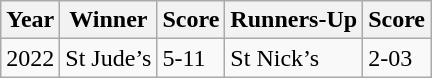<table class="wikitable">
<tr>
<th>Year</th>
<th>Winner</th>
<th>Score</th>
<th>Runners-Up</th>
<th>Score</th>
</tr>
<tr>
<td>2022</td>
<td>St Jude’s</td>
<td>5-11</td>
<td>St Nick’s</td>
<td>2-03</td>
</tr>
</table>
